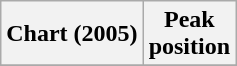<table class="wikitable plainrowheaders" style="text-align:center">
<tr>
<th scope="col">Chart (2005)</th>
<th scope="col">Peak<br>position</th>
</tr>
<tr>
</tr>
</table>
